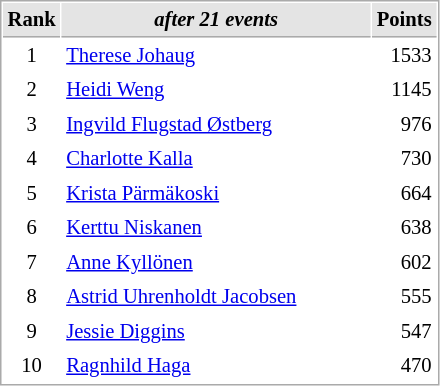<table cellspacing="1" cellpadding="3" style="border:1px solid #AAAAAA;font-size:86%">
<tr style="background-color: #E4E4E4;">
<th style="border-bottom:1px solid #AAAAAA" width=10>Rank</th>
<th style="border-bottom:1px solid #AAAAAA" width=200><em>after 21 events</em></th>
<th style="border-bottom:1px solid #AAAAAA" width=20 align=right>Points</th>
</tr>
<tr>
<td align=center>1</td>
<td> <a href='#'>Therese Johaug</a></td>
<td align=right>1533</td>
</tr>
<tr>
<td align=center>2</td>
<td> <a href='#'>Heidi Weng</a></td>
<td align=right>1145</td>
</tr>
<tr>
<td align=center>3</td>
<td> <a href='#'>Ingvild Flugstad Østberg</a></td>
<td align=right>976</td>
</tr>
<tr>
<td align=center>4</td>
<td> <a href='#'>Charlotte Kalla</a></td>
<td align=right>730</td>
</tr>
<tr>
<td align=center>5</td>
<td> <a href='#'>Krista Pärmäkoski</a></td>
<td align=right>664</td>
</tr>
<tr>
<td align=center>6</td>
<td> <a href='#'>Kerttu Niskanen</a></td>
<td align=right>638</td>
</tr>
<tr>
<td align=center>7</td>
<td> <a href='#'>Anne Kyllönen</a></td>
<td align=right>602</td>
</tr>
<tr>
<td align=center>8</td>
<td> <a href='#'>Astrid Uhrenholdt Jacobsen</a></td>
<td align=right>555</td>
</tr>
<tr>
<td align=center>9</td>
<td> <a href='#'>Jessie Diggins</a></td>
<td align=right>547</td>
</tr>
<tr>
<td align=center>10</td>
<td> <a href='#'>Ragnhild Haga</a></td>
<td align=right>470</td>
</tr>
</table>
